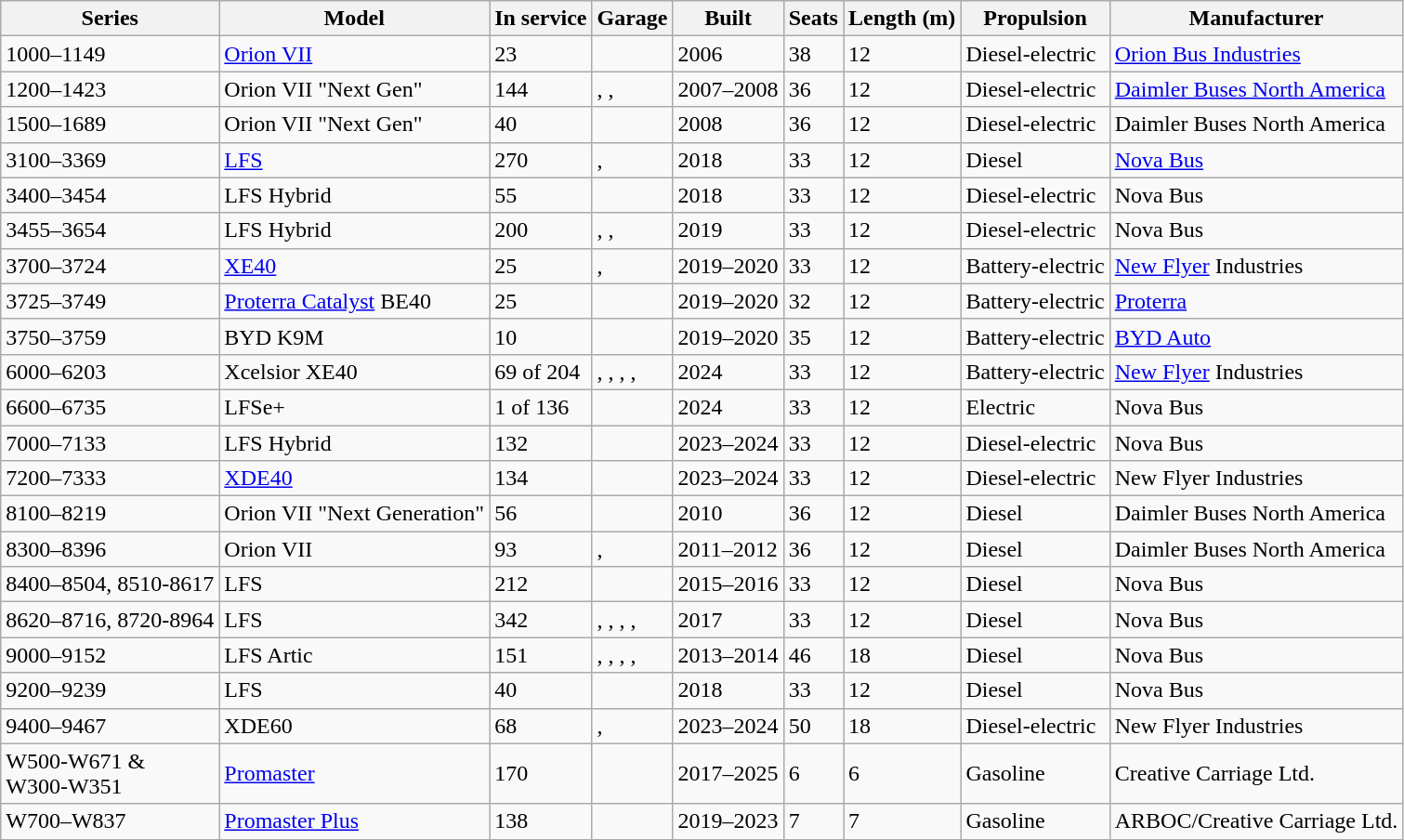<table class="wikitable sortable">
<tr>
<th>Series</th>
<th>Model</th>
<th>In service</th>
<th class="unsortable">Garage</th>
<th>Built</th>
<th>Seats</th>
<th>Length (m)</th>
<th>Propulsion</th>
<th>Manufacturer</th>
</tr>
<tr>
<td>1000–1149</td>
<td><a href='#'>Orion VII</a></td>
<td>23</td>
<td></td>
<td>2006</td>
<td>38</td>
<td>12</td>
<td>Diesel-electric</td>
<td><a href='#'>Orion Bus Industries</a></td>
</tr>
<tr>
<td>1200–1423</td>
<td>Orion VII "Next Gen"</td>
<td>144</td>
<td>, , </td>
<td>2007–2008</td>
<td>36</td>
<td>12</td>
<td>Diesel-electric</td>
<td><a href='#'>Daimler Buses North America</a></td>
</tr>
<tr>
<td>1500–1689</td>
<td>Orion VII "Next Gen"</td>
<td>40</td>
<td></td>
<td>2008</td>
<td>36</td>
<td>12</td>
<td>Diesel-electric</td>
<td>Daimler Buses North America</td>
</tr>
<tr>
<td>3100–3369</td>
<td><a href='#'>LFS</a></td>
<td>270</td>
<td>, </td>
<td>2018</td>
<td>33</td>
<td>12</td>
<td>Diesel</td>
<td><a href='#'>Nova Bus</a></td>
</tr>
<tr>
<td>3400–3454</td>
<td>LFS Hybrid</td>
<td>55</td>
<td></td>
<td>2018</td>
<td>33</td>
<td>12</td>
<td>Diesel-electric</td>
<td>Nova Bus</td>
</tr>
<tr>
<td>3455–3654</td>
<td>LFS Hybrid</td>
<td>200</td>
<td>, , </td>
<td>2019</td>
<td>33</td>
<td>12</td>
<td>Diesel-electric</td>
<td>Nova Bus</td>
</tr>
<tr>
<td>3700–3724</td>
<td><a href='#'>XE40</a></td>
<td>25</td>
<td>, </td>
<td>2019–2020</td>
<td>33</td>
<td>12</td>
<td>Battery-electric</td>
<td><a href='#'>New Flyer</a> Industries</td>
</tr>
<tr>
<td>3725–3749</td>
<td><a href='#'>Proterra Catalyst</a> BE40</td>
<td>25</td>
<td></td>
<td>2019–2020</td>
<td>32</td>
<td>12</td>
<td>Battery-electric</td>
<td><a href='#'>Proterra</a></td>
</tr>
<tr>
<td>3750–3759</td>
<td>BYD K9M</td>
<td>10</td>
<td></td>
<td>2019–2020</td>
<td>35</td>
<td>12</td>
<td>Battery-electric</td>
<td><a href='#'>BYD Auto</a></td>
</tr>
<tr>
<td>6000–6203</td>
<td>Xcelsior XE40</td>
<td>69 of 204</td>
<td>, , , , </td>
<td>2024</td>
<td>33</td>
<td>12</td>
<td>Battery-electric</td>
<td><a href='#'>New Flyer</a> Industries</td>
</tr>
<tr>
<td>6600–6735</td>
<td>LFSe+</td>
<td>1 of 136</td>
<td></td>
<td>2024</td>
<td>33</td>
<td>12</td>
<td>Electric</td>
<td>Nova Bus</td>
</tr>
<tr>
<td>7000–7133</td>
<td>LFS Hybrid</td>
<td>132</td>
<td></td>
<td>2023–2024</td>
<td>33</td>
<td>12</td>
<td>Diesel-electric</td>
<td>Nova Bus</td>
</tr>
<tr>
<td>7200–7333</td>
<td><a href='#'>XDE40</a></td>
<td>134</td>
<td></td>
<td>2023–2024</td>
<td>33</td>
<td>12</td>
<td>Diesel-electric</td>
<td>New Flyer Industries</td>
</tr>
<tr>
<td>8100–8219</td>
<td>Orion VII "Next Generation"</td>
<td>56</td>
<td></td>
<td>2010</td>
<td>36</td>
<td>12</td>
<td>Diesel</td>
<td>Daimler Buses North America</td>
</tr>
<tr>
<td>8300–8396</td>
<td>Orion VII</td>
<td>93</td>
<td>, </td>
<td>2011–2012</td>
<td>36</td>
<td>12</td>
<td>Diesel</td>
<td>Daimler Buses North America</td>
</tr>
<tr>
<td>8400–8504, 8510-8617</td>
<td>LFS</td>
<td>212</td>
<td></td>
<td>2015–2016</td>
<td>33</td>
<td>12</td>
<td>Diesel</td>
<td>Nova Bus</td>
</tr>
<tr>
<td>8620–8716, 8720-8964</td>
<td>LFS</td>
<td>342</td>
<td>, , , , </td>
<td>2017</td>
<td>33</td>
<td>12</td>
<td>Diesel</td>
<td>Nova Bus</td>
</tr>
<tr>
<td>9000–9152</td>
<td>LFS Artic</td>
<td>151</td>
<td>, , , , </td>
<td>2013–2014</td>
<td>46</td>
<td>18</td>
<td>Diesel</td>
<td>Nova Bus</td>
</tr>
<tr>
<td>9200–9239</td>
<td>LFS</td>
<td>40</td>
<td></td>
<td>2018</td>
<td>33</td>
<td>12</td>
<td>Diesel</td>
<td>Nova Bus</td>
</tr>
<tr>
<td>9400–9467</td>
<td>XDE60</td>
<td>68</td>
<td>, </td>
<td>2023–2024</td>
<td>50</td>
<td>18</td>
<td>Diesel-electric</td>
<td>New Flyer Industries</td>
</tr>
<tr>
<td>W500-W671 &<br>W300-W351</td>
<td><a href='#'>Promaster</a></td>
<td>170</td>
<td></td>
<td>2017–2025</td>
<td>6</td>
<td>6</td>
<td>Gasoline</td>
<td>Creative Carriage Ltd.</td>
</tr>
<tr>
<td>W700–W837</td>
<td><a href='#'>Promaster Plus</a></td>
<td>138</td>
<td></td>
<td>2019–2023</td>
<td>7</td>
<td>7</td>
<td>Gasoline</td>
<td>ARBOC/Creative Carriage Ltd.</td>
</tr>
</table>
